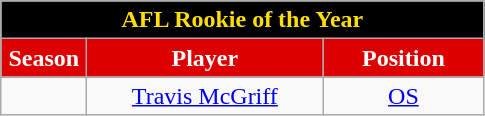<table class="wikitable sortable" style="text-align:center">
<tr>
<td colspan="4" style="background:black; color:#FFDF00;"><strong>AFL Rookie of the Year</strong></td>
</tr>
<tr>
<th style="width:50px; background:#d00; color:white;">Season</th>
<th style="width:150px; background:#d00; color:white;">Player</th>
<th style="width:100px; background:#d00; color:white;">Position</th>
</tr>
<tr>
<td></td>
<td><a href='#'>Travis McGriff</a></td>
<td><a href='#'>OS</a></td>
</tr>
</table>
